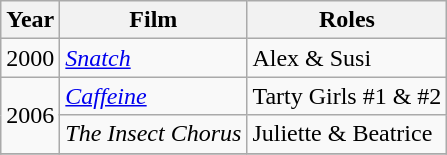<table class="wikitable">
<tr>
<th>Year</th>
<th>Film</th>
<th>Roles</th>
</tr>
<tr>
<td>2000</td>
<td><a href='#'><em>Snatch</em></a></td>
<td>Alex & Susi</td>
</tr>
<tr>
<td Rowspan="2">2006</td>
<td><a href='#'><em>Caffeine</em></a></td>
<td>Tarty Girls #1 & #2</td>
</tr>
<tr>
<td><em>The Insect Chorus</em></td>
<td>Juliette & Beatrice</td>
</tr>
<tr>
</tr>
</table>
